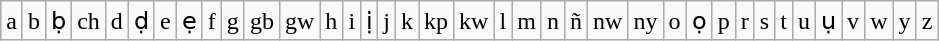<table class="wikitable">
<tr>
<td>a</td>
<td>b</td>
<td>ḅ</td>
<td>ch</td>
<td>d</td>
<td>ḍ</td>
<td>e</td>
<td>ẹ</td>
<td>f</td>
<td>g</td>
<td>gb</td>
<td>gw</td>
<td>h</td>
<td>i</td>
<td>ị</td>
<td>j</td>
<td>k</td>
<td>kp</td>
<td>kw</td>
<td>l</td>
<td>m</td>
<td>n</td>
<td>ñ</td>
<td>nw</td>
<td>ny</td>
<td>o</td>
<td>ọ</td>
<td>p</td>
<td>r</td>
<td>s</td>
<td>t</td>
<td>u</td>
<td>ụ</td>
<td>v</td>
<td>w</td>
<td>y</td>
<td>z</td>
</tr>
</table>
